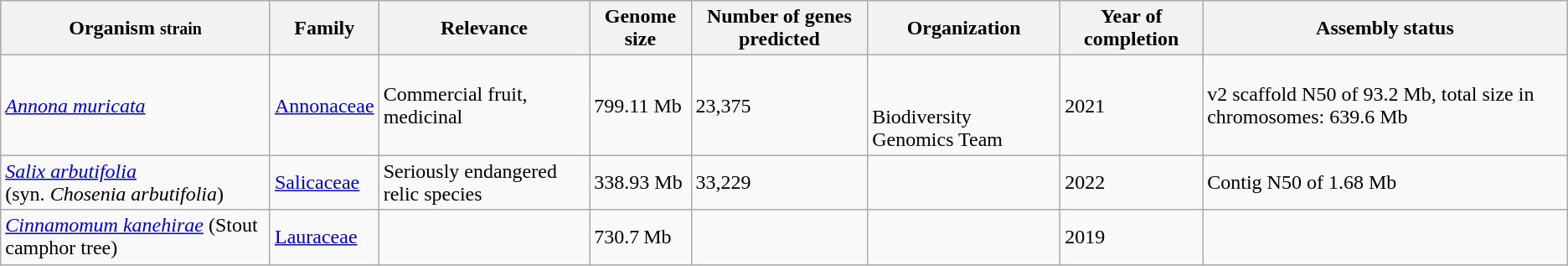<table class="wikitable sortable" style="border:1px solid #aaa;">
<tr>
<th>Organism <small>strain</small></th>
<th>Family</th>
<th>Relevance</th>
<th>Genome size</th>
<th>Number of genes predicted</th>
<th>Organization</th>
<th>Year of completion</th>
<th>Assembly status</th>
</tr>
<tr>
<td><em><a href='#'>Annona muricata</a></em></td>
<td><a href='#'>Annonaceae</a></td>
<td>Commercial fruit, medicinal</td>
<td>799.11 Mb</td>
<td>23,375</td>
<td><br><br>Biodiversity Genomics Team</td>
<td>2021</td>
<td>v2 scaffold N50 of 93.2 Mb, total size in chromosomes: 639.6 Mb</td>
</tr>
<tr>
<td><em><a href='#'>Salix arbutifolia</a></em><br>(syn. <em>Chosenia arbutifolia</em>)</td>
<td><a href='#'>Salicaceae</a></td>
<td>Seriously endangered relic species</td>
<td>338.93 Mb</td>
<td>33,229</td>
<td></td>
<td>2022</td>
<td>Contig N50 of 1.68 Mb</td>
</tr>
<tr>
<td><em><a href='#'>Cinnamomum kanehirae</a></em> (Stout camphor tree)</td>
<td><a href='#'>Lauraceae</a></td>
<td></td>
<td>730.7 Mb</td>
<td></td>
<td></td>
<td>2019</td>
<td></td>
</tr>
</table>
